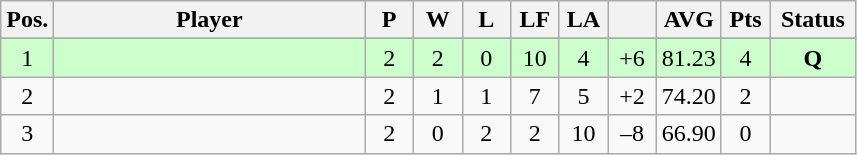<table class="wikitable" style="text-align:center; margin: 1em auto 1em auto, align:left">
<tr>
<th width=25>Pos.</th>
<th width=200>Player</th>
<th width=25>P</th>
<th width=25>W</th>
<th width=25>L</th>
<th width=25>LF</th>
<th width=25>LA</th>
<th width=25></th>
<th width=35>AVG</th>
<th width=25>Pts</th>
<th width=50>Status</th>
</tr>
<tr>
</tr>
<tr style="background-color:#ccffcc">
<td>1</td>
<td align=left></td>
<td>2</td>
<td>2</td>
<td>0</td>
<td>10</td>
<td>4</td>
<td>+6</td>
<td>81.23</td>
<td>4</td>
<td><strong>Q</strong></td>
</tr>
<tr style=>
<td>2</td>
<td align=left></td>
<td>2</td>
<td>1</td>
<td>1</td>
<td>7</td>
<td>5</td>
<td>+2</td>
<td>74.20</td>
<td>2</td>
<td></td>
</tr>
<tr style=>
<td>3</td>
<td align=left></td>
<td>2</td>
<td>0</td>
<td>2</td>
<td>2</td>
<td>10</td>
<td>–8</td>
<td>66.90</td>
<td>0</td>
<td></td>
</tr>
</table>
